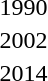<table>
<tr>
<td>1990</td>
<td></td>
<td></td>
<td><br></td>
</tr>
<tr>
<td rowspan=2>2002</td>
<td rowspan=2></td>
<td rowspan=2></td>
<td></td>
</tr>
<tr>
<td></td>
</tr>
<tr>
<td rowspan=2>2014<br></td>
<td rowspan=2></td>
<td rowspan=2></td>
<td></td>
</tr>
<tr>
<td></td>
</tr>
</table>
